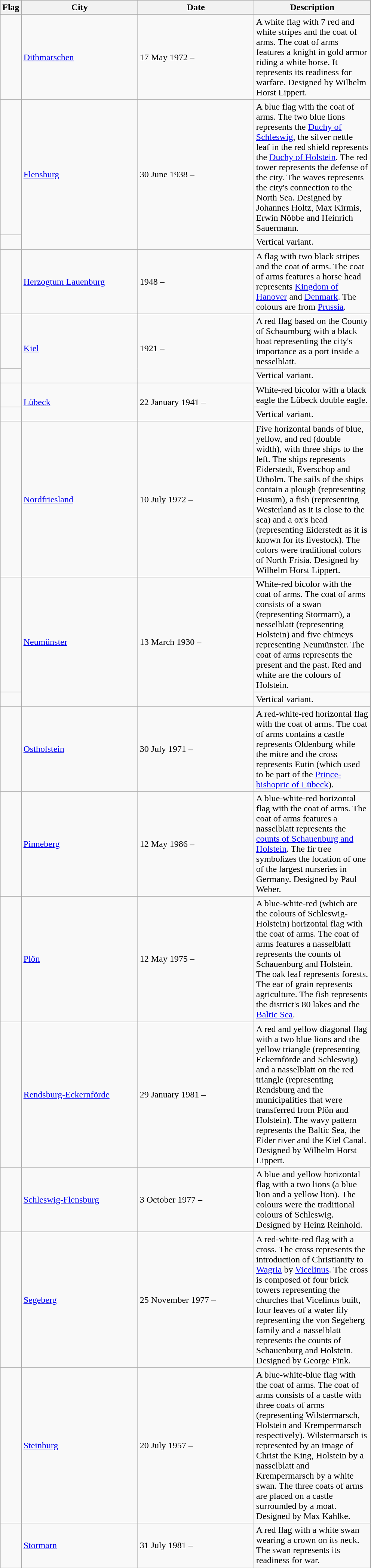<table class="wikitable">
<tr style="background:#efefef;">
<th>Flag</th>
<th style="width:200px;">City</th>
<th style="width:200px;">Date</th>
<th style="width:200px;">Description</th>
</tr>
<tr>
<td></td>
<td><a href='#'>Dithmarschen</a></td>
<td>17 May 1972 –</td>
<td>A white flag with 7 red and white stripes and the coat of arms. The coat of arms features a knight in gold armor riding a white horse. It represents its readiness for warfare. Designed by Wilhelm Horst Lippert.</td>
</tr>
<tr>
<td></td>
<td rowspan="2"><a href='#'>Flensburg</a></td>
<td rowspan="2">30 June 1938 –</td>
<td>A blue flag with the coat of arms. The two blue lions represents the <a href='#'>Duchy of Schleswig</a>, the silver nettle leaf in the red shield represents the <a href='#'>Duchy of Holstein</a>. The red tower represents the defense of the city. The waves represents the city's connection to the North Sea. Designed by Johannes Holtz, Max Kirmis, Erwin Nöbbe and Heinrich Sauermann.</td>
</tr>
<tr>
<td></td>
<td>Vertical variant.</td>
</tr>
<tr>
<td></td>
<td><a href='#'>Herzogtum Lauenburg</a></td>
<td>1948 –</td>
<td>A flag with two black stripes and the coat of arms. The coat of arms features a horse head represents <a href='#'>Kingdom of Hanover</a> and <a href='#'>Denmark</a>. The colours are from <a href='#'>Prussia</a>.</td>
</tr>
<tr>
<td></td>
<td rowspan="2"><a href='#'>Kiel</a></td>
<td rowspan="2">1921 –</td>
<td>A red flag based on the County of Schaumburg with a black boat representing the city's importance as a port inside a nesselblatt.</td>
</tr>
<tr>
<td></td>
<td>Vertical variant.</td>
</tr>
<tr>
<td></td>
<td rowspan="2"><a href='#'>Lübeck</a></td>
<td rowspan="2">22 January 1941 –</td>
<td>White-red bicolor with a black eagle the Lübeck double eagle.</td>
</tr>
<tr>
<td></td>
<td>Vertical variant.</td>
</tr>
<tr>
<td></td>
<td><a href='#'>Nordfriesland</a></td>
<td>10 July 1972 –</td>
<td>Five horizontal bands of blue, yellow, and red (double width), with three ships to the left. The ships represents Eiderstedt, Everschop and Utholm. The sails of the ships contain a plough (representing Husum), a fish (representing Westerland as it is close to the sea) and a ox's head (representing Eiderstedt as it is known for its livestock). The colors were traditional colors of North Frisia. Designed by Wilhelm Horst Lippert.</td>
</tr>
<tr>
<td></td>
<td rowspan="2"><a href='#'>Neumünster</a></td>
<td rowspan="2">13 March 1930 –</td>
<td>White-red bicolor with the coat of arms. The coat of arms consists of a swan (representing Stormarn), a nesselblatt (representing Holstein) and five chimeys representing Neumünster. The coat of arms represents the present and the past. Red and white are the colours of Holstein.</td>
</tr>
<tr>
<td></td>
<td>Vertical variant.</td>
</tr>
<tr>
<td></td>
<td><a href='#'>Ostholstein</a></td>
<td>30 July 1971 –</td>
<td>A red-white-red horizontal flag with the coat of arms. The coat of arms contains a castle represents Oldenburg while the mitre and the cross represents Eutin (which used to be part of the <a href='#'>Prince-bishopric of Lübeck</a>).</td>
</tr>
<tr>
<td></td>
<td><a href='#'>Pinneberg</a></td>
<td>12 May 1986 –</td>
<td>A blue-white-red horizontal flag with the coat of arms. The coat of arms features a nasselblatt represents the <a href='#'>counts of Schauenburg and Holstein</a>. The fir tree symbolizes the location of one of the largest nurseries in Germany. Designed by Paul Weber.</td>
</tr>
<tr>
<td></td>
<td><a href='#'>Plön</a></td>
<td>12 May 1975 –</td>
<td>A blue-white-red (which are the colours of Schleswig-Holstein) horizontal flag with the coat of arms. The coat of arms features a nasselblatt represents the counts of Schauenburg and Holstein. The oak leaf represents forests. The ear of grain represents agriculture. The fish represents the district's 80 lakes and the <a href='#'>Baltic Sea</a>.</td>
</tr>
<tr>
<td></td>
<td><a href='#'>Rendsburg-Eckernförde</a></td>
<td>29 January 1981 –</td>
<td>A red and yellow diagonal flag with a two blue lions and the yellow triangle (representing Eckernförde and Schleswig) and a nasselblatt on the red triangle (representing Rendsburg and the municipalities that were transferred from Plön and Holstein). The wavy pattern represents the Baltic Sea, the Eider river and the Kiel Canal. Designed by Wilhelm Horst Lippert.</td>
</tr>
<tr>
<td></td>
<td><a href='#'>Schleswig-Flensburg</a></td>
<td>3 October 1977 –</td>
<td>A blue and yellow horizontal flag with a two lions (a blue lion and a yellow lion). The colours were the traditional colours of Schleswig. Designed by Heinz Reinhold.</td>
</tr>
<tr>
<td></td>
<td><a href='#'>Segeberg</a></td>
<td>25 November 1977 –</td>
<td>A red-white-red flag with a cross. The cross represents the introduction of Christianity to <a href='#'>Wagria</a> by <a href='#'>Vicelinus</a>. The cross is composed of four brick towers representing the churches that Vicelinus built, four leaves of a water lily representing the von Segeberg family and a nasselblatt represents the counts of Schauenburg and Holstein. Designed by George Fink.</td>
</tr>
<tr>
<td></td>
<td><a href='#'>Steinburg</a></td>
<td>20 July 1957 –</td>
<td>A blue-white-blue flag with the coat of arms. The coat of arms consists of a castle with three coats of arms (representing Wilstermarsch, Holstein and Krempermarsch respectively). Wilstermarsch is represented by an image of Christ the King, Holstein by a nasselblatt and Krempermarsch by a white swan. The three coats of arms are placed on a castle surrounded by a moat. Designed by Max Kahlke.</td>
</tr>
<tr>
<td></td>
<td><a href='#'>Stormarn</a></td>
<td>31 July 1981 –</td>
<td>A red flag with a white swan wearing a crown on its neck. The swan represents its readiness for war.</td>
</tr>
</table>
